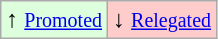<table class="wikitable" align="center">
<tr>
<td style="background:#ddffdd">↑ <small><a href='#'>Promoted</a></small></td>
<td style="background:#ffcccc">↓ <small><a href='#'>Relegated</a></small></td>
</tr>
</table>
